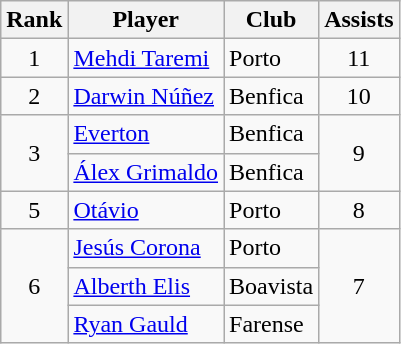<table class="wikitable" style="text-align:center;">
<tr>
<th>Rank</th>
<th>Player</th>
<th>Club</th>
<th>Assists</th>
</tr>
<tr>
<td>1</td>
<td align="left"> <a href='#'>Mehdi Taremi</a></td>
<td align="left">Porto</td>
<td>11</td>
</tr>
<tr>
<td>2</td>
<td align="left"> <a href='#'>Darwin Núñez</a></td>
<td align="left">Benfica</td>
<td>10</td>
</tr>
<tr>
<td rowspan=2>3</td>
<td align="left"> <a href='#'>Everton</a></td>
<td align="left">Benfica</td>
<td rowspan=2>9</td>
</tr>
<tr>
<td align="left"> <a href='#'>Álex Grimaldo</a></td>
<td align="left">Benfica</td>
</tr>
<tr>
<td>5</td>
<td align="left"> <a href='#'>Otávio</a></td>
<td align="left">Porto</td>
<td>8</td>
</tr>
<tr>
<td rowspan=3>6</td>
<td align="left"> <a href='#'>Jesús Corona</a></td>
<td align="left">Porto</td>
<td rowspan=3>7</td>
</tr>
<tr>
<td align="left"> <a href='#'>Alberth Elis</a></td>
<td align="left">Boavista</td>
</tr>
<tr>
<td align="left"> <a href='#'>Ryan Gauld</a></td>
<td align="left">Farense</td>
</tr>
</table>
